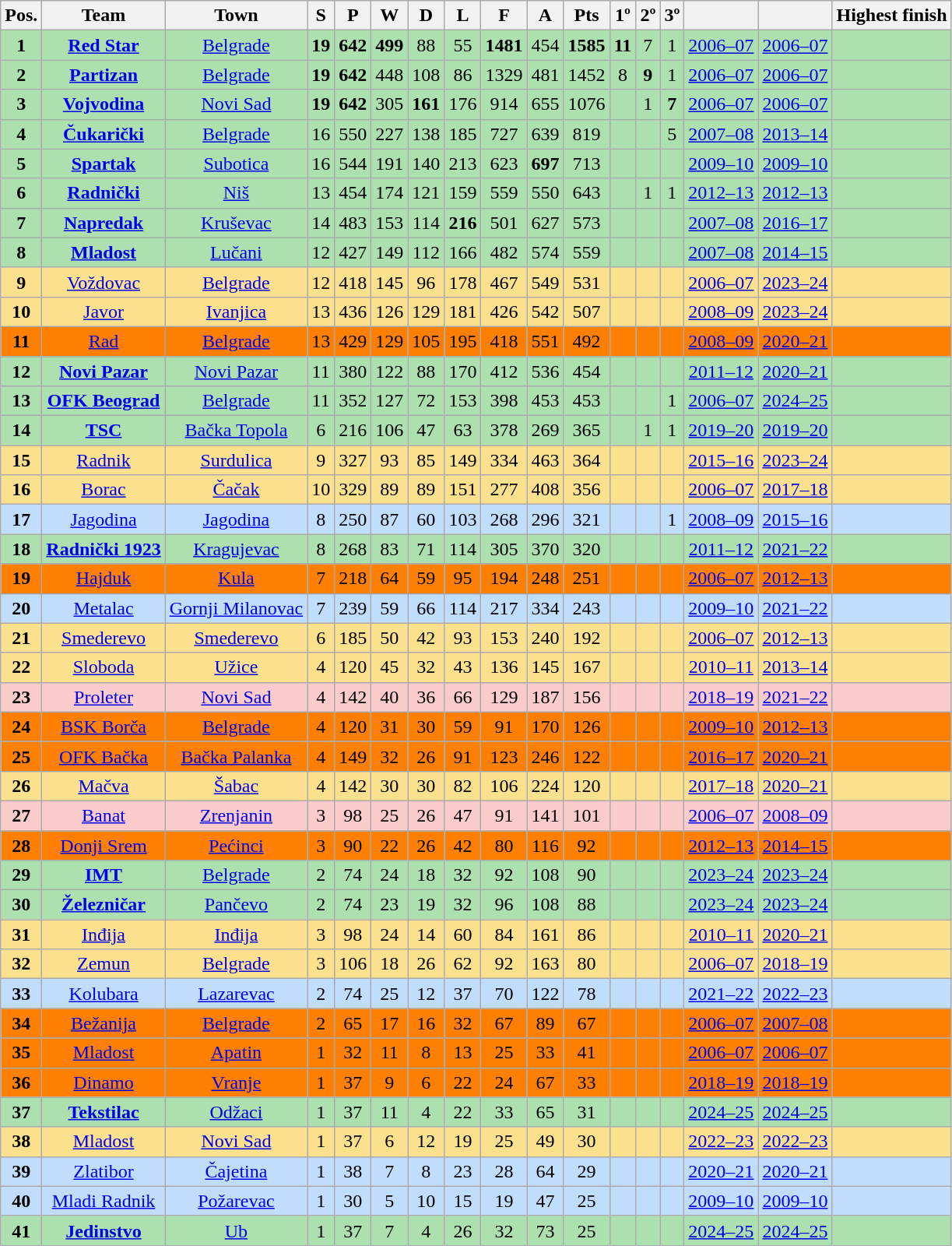<table class="wikitable sortable" style="text-align:center">
<tr>
<th>Pos.</th>
<th>Team</th>
<th>Town</th>
<th>S</th>
<th>P</th>
<th>W</th>
<th>D</th>
<th>L</th>
<th>F</th>
<th>A</th>
<th>Pts</th>
<th>1º</th>
<th>2º</th>
<th>3º</th>
<th></th>
<th></th>
<th>Highest finish</th>
</tr>
<tr style="text-align:center; background:#ace1af">
<td><strong>1</strong></td>
<td><strong><a href='#'>Red Star</a></strong></td>
<td><a href='#'>Belgrade</a></td>
<td><strong>19</strong></td>
<td><strong>642</strong></td>
<td><strong>499</strong></td>
<td>88</td>
<td>55</td>
<td><strong>1481</strong></td>
<td>454</td>
<td><strong>1585</strong></td>
<td><strong>11</strong></td>
<td>7</td>
<td>1</td>
<td><a href='#'>2006–07</a></td>
<td><a href='#'>2006–07</a></td>
<td></td>
</tr>
<tr style="text-align:center; background:#ace1af">
<td><strong>2</strong></td>
<td><strong><a href='#'>Partizan</a></strong></td>
<td><a href='#'>Belgrade</a></td>
<td><strong>19</strong></td>
<td><strong>642</strong></td>
<td>448</td>
<td>108</td>
<td>86</td>
<td>1329</td>
<td>481</td>
<td>1452</td>
<td>8</td>
<td><strong>9</strong></td>
<td>1</td>
<td><a href='#'>2006–07</a></td>
<td><a href='#'>2006–07</a></td>
<td></td>
</tr>
<tr style="text-align:center; background:#ace1af">
<td><strong>3</strong></td>
<td><strong><a href='#'>Vojvodina</a></strong></td>
<td><a href='#'>Novi Sad</a></td>
<td><strong>19</strong></td>
<td><strong>642</strong></td>
<td>305</td>
<td><strong>161</strong></td>
<td>176</td>
<td>914</td>
<td>655</td>
<td>1076</td>
<td></td>
<td>1</td>
<td><strong>7</strong></td>
<td><a href='#'>2006–07</a></td>
<td><a href='#'>2006–07</a></td>
<td></td>
</tr>
<tr style="text-align:center; background:#ace1af">
<td><strong>4</strong></td>
<td><strong><a href='#'>Čukarički</a></strong></td>
<td><a href='#'>Belgrade</a></td>
<td>16</td>
<td>550</td>
<td>227</td>
<td>138</td>
<td>185</td>
<td>727</td>
<td>639</td>
<td>819</td>
<td></td>
<td></td>
<td>5</td>
<td><a href='#'>2007–08</a></td>
<td><a href='#'>2013–14</a></td>
<td></td>
</tr>
<tr style="text-align:center; background:#ace1af">
<td><strong>5</strong></td>
<td><strong><a href='#'>Spartak</a></strong></td>
<td><a href='#'>Subotica</a></td>
<td>16</td>
<td>544</td>
<td>191</td>
<td>140</td>
<td>213</td>
<td>623</td>
<td><strong>697</strong></td>
<td>713</td>
<td></td>
<td></td>
<td></td>
<td><a href='#'>2009–10</a></td>
<td><a href='#'>2009–10</a></td>
<td></td>
</tr>
<tr style="text-align:center; background:#ace1af">
<td><strong>6</strong></td>
<td><strong><a href='#'>Radnički</a></strong></td>
<td><a href='#'>Niš</a></td>
<td>13</td>
<td>454</td>
<td>174</td>
<td>121</td>
<td>159</td>
<td>559</td>
<td>550</td>
<td>643</td>
<td></td>
<td>1</td>
<td>1</td>
<td><a href='#'>2012–13</a></td>
<td><a href='#'>2012–13</a></td>
<td></td>
</tr>
<tr style="text-align:center; background:#ace1af">
<td><strong>7</strong></td>
<td><strong><a href='#'>Napredak</a></strong></td>
<td><a href='#'>Kruševac</a></td>
<td>14</td>
<td>483</td>
<td>153</td>
<td>114</td>
<td><strong>216</strong></td>
<td>501</td>
<td>627</td>
<td>573</td>
<td></td>
<td></td>
<td></td>
<td><a href='#'>2007–08</a></td>
<td><a href='#'>2016–17</a></td>
<td></td>
</tr>
<tr style="text-align:center; background:#ace1af">
<td><strong>8</strong></td>
<td><strong><a href='#'>Mladost</a></strong></td>
<td><a href='#'>Lučani</a></td>
<td>12</td>
<td>427</td>
<td>149</td>
<td>112</td>
<td>166</td>
<td>482</td>
<td>574</td>
<td>559</td>
<td></td>
<td></td>
<td></td>
<td><a href='#'>2007–08</a></td>
<td><a href='#'>2014–15</a></td>
<td></td>
</tr>
<tr style="text-align:center; background:#fbe08d">
<td><strong>9</strong></td>
<td><a href='#'>Voždovac</a></td>
<td><a href='#'>Belgrade</a></td>
<td>12</td>
<td>418</td>
<td>145</td>
<td>96</td>
<td>178</td>
<td>467</td>
<td>549</td>
<td>531</td>
<td></td>
<td></td>
<td></td>
<td><a href='#'>2006–07</a></td>
<td><a href='#'>2023–24</a></td>
<td></td>
</tr>
<tr style="text-align:center; background:#fbe08d">
<td><strong>10</strong></td>
<td><a href='#'>Javor</a></td>
<td><a href='#'>Ivanjica</a></td>
<td>13</td>
<td>436</td>
<td>126</td>
<td>129</td>
<td>181</td>
<td>426</td>
<td>542</td>
<td>507</td>
<td></td>
<td></td>
<td></td>
<td><a href='#'>2008–09</a></td>
<td><a href='#'>2023–24</a></td>
<td></td>
</tr>
<tr style="text-align:center; background:#ff8000">
<td><strong>11</strong></td>
<td><a href='#'>Rad</a></td>
<td><a href='#'>Belgrade</a></td>
<td>13</td>
<td>429</td>
<td>129</td>
<td>105</td>
<td>195</td>
<td>418</td>
<td>551</td>
<td>492</td>
<td></td>
<td></td>
<td></td>
<td><a href='#'>2008–09</a></td>
<td><a href='#'>2020–21</a></td>
<td></td>
</tr>
<tr style="text-align:center; background:#ace1af">
<td><strong>12</strong></td>
<td><strong><a href='#'>Novi Pazar</a></strong></td>
<td><a href='#'>Novi Pazar</a></td>
<td>11</td>
<td>380</td>
<td>122</td>
<td>88</td>
<td>170</td>
<td>412</td>
<td>536</td>
<td>454</td>
<td></td>
<td></td>
<td></td>
<td><a href='#'>2011–12</a></td>
<td><a href='#'>2020–21</a></td>
<td></td>
</tr>
<tr style="text-align:center; background:#ace1af">
<td><strong>13</strong></td>
<td><strong><a href='#'>OFK Beograd</a></strong></td>
<td><a href='#'>Belgrade</a></td>
<td>11</td>
<td>352</td>
<td>127</td>
<td>72</td>
<td>153</td>
<td>398</td>
<td>453</td>
<td>453</td>
<td></td>
<td></td>
<td>1</td>
<td><a href='#'>2006–07</a></td>
<td><a href='#'>2024–25</a></td>
<td></td>
</tr>
<tr style="text-align:center; background:#ace1af">
<td><strong>14</strong></td>
<td><strong><a href='#'>TSC</a></strong></td>
<td><a href='#'>Bačka Topola</a></td>
<td>6</td>
<td>216</td>
<td>106</td>
<td>47</td>
<td>63</td>
<td>378</td>
<td>269</td>
<td>365</td>
<td></td>
<td>1</td>
<td>1</td>
<td><a href='#'>2019–20</a></td>
<td><a href='#'>2019–20</a></td>
<td></td>
</tr>
<tr style="text-align:center; background:#fbe08d">
<td><strong>15</strong></td>
<td><a href='#'>Radnik</a></td>
<td><a href='#'>Surdulica</a></td>
<td>9</td>
<td>327</td>
<td>93</td>
<td>85</td>
<td>149</td>
<td>334</td>
<td>463</td>
<td>364</td>
<td></td>
<td></td>
<td></td>
<td><a href='#'>2015–16</a></td>
<td><a href='#'>2023–24</a></td>
<td></td>
</tr>
<tr style="text-align:center; background:#fbe08d">
<td><strong>16</strong></td>
<td><a href='#'>Borac</a></td>
<td><a href='#'>Čačak</a></td>
<td>10</td>
<td>329</td>
<td>89</td>
<td>89</td>
<td>151</td>
<td>277</td>
<td>408</td>
<td>356</td>
<td></td>
<td></td>
<td></td>
<td><a href='#'>2006–07</a></td>
<td><a href='#'>2017–18</a></td>
<td></td>
</tr>
<tr style="text-align:center; background:#c1ddfd">
<td><strong>17</strong></td>
<td><a href='#'>Jagodina</a></td>
<td><a href='#'>Jagodina</a></td>
<td>8</td>
<td>250</td>
<td>87</td>
<td>60</td>
<td>103</td>
<td>268</td>
<td>296</td>
<td>321</td>
<td></td>
<td></td>
<td>1</td>
<td><a href='#'>2008–09</a></td>
<td><a href='#'>2015–16</a></td>
<td></td>
</tr>
<tr style="text-align:center; background:#ace1af">
<td><strong>18</strong></td>
<td><strong><a href='#'>Radnički 1923</a></strong></td>
<td><a href='#'>Kragujevac</a></td>
<td>8</td>
<td>268</td>
<td>83</td>
<td>71</td>
<td>114</td>
<td>305</td>
<td>370</td>
<td>320</td>
<td></td>
<td></td>
<td></td>
<td><a href='#'>2011–12</a></td>
<td><a href='#'>2021–22</a></td>
<td></td>
</tr>
<tr style="text-align:center; background:#ff8000">
<td><strong>19</strong></td>
<td><a href='#'>Hajduk</a></td>
<td><a href='#'>Kula</a></td>
<td>7</td>
<td>218</td>
<td>64</td>
<td>59</td>
<td>95</td>
<td>194</td>
<td>248</td>
<td>251</td>
<td></td>
<td></td>
<td></td>
<td><a href='#'>2006–07</a></td>
<td><a href='#'>2012–13</a></td>
<td></td>
</tr>
<tr style="text-align:center; background:#c1ddfd">
<td><strong>20</strong></td>
<td><a href='#'>Metalac</a></td>
<td><a href='#'>Gornji Milanovac</a></td>
<td>7</td>
<td>239</td>
<td>59</td>
<td>66</td>
<td>114</td>
<td>217</td>
<td>334</td>
<td>243</td>
<td></td>
<td></td>
<td></td>
<td><a href='#'>2009–10</a></td>
<td><a href='#'>2021–22</a></td>
<td></td>
</tr>
<tr style="text-align:center; background:#fbe08d">
<td><strong>21</strong></td>
<td><a href='#'>Smederevo</a></td>
<td><a href='#'>Smederevo</a></td>
<td>6</td>
<td>185</td>
<td>50</td>
<td>42</td>
<td>93</td>
<td>153</td>
<td>240</td>
<td>192</td>
<td></td>
<td></td>
<td></td>
<td><a href='#'>2006–07</a></td>
<td><a href='#'>2012–13</a></td>
<td></td>
</tr>
<tr style="text-align:center; background:#fbe08d">
<td><strong>22</strong></td>
<td><a href='#'>Sloboda</a></td>
<td><a href='#'>Užice</a></td>
<td>4</td>
<td>120</td>
<td>45</td>
<td>32</td>
<td>43</td>
<td>136</td>
<td>145</td>
<td>167</td>
<td></td>
<td></td>
<td></td>
<td><a href='#'>2010–11</a></td>
<td><a href='#'>2013–14</a></td>
<td></td>
</tr>
<tr style="text-align:center; background:#fccccc">
<td><strong>23</strong></td>
<td><a href='#'>Proleter</a></td>
<td><a href='#'>Novi Sad</a></td>
<td>4</td>
<td>142</td>
<td>40</td>
<td>36</td>
<td>66</td>
<td>129</td>
<td>187</td>
<td>156</td>
<td></td>
<td></td>
<td></td>
<td><a href='#'>2018–19</a></td>
<td><a href='#'>2021–22</a></td>
<td></td>
</tr>
<tr style="text-align:center; background:#ff8000">
<td><strong>24</strong></td>
<td><a href='#'>BSK Borča</a></td>
<td><a href='#'>Belgrade</a></td>
<td>4</td>
<td>120</td>
<td>31</td>
<td>30</td>
<td>59</td>
<td>91</td>
<td>170</td>
<td>126</td>
<td></td>
<td></td>
<td></td>
<td><a href='#'>2009–10</a></td>
<td><a href='#'>2012–13</a></td>
<td></td>
</tr>
<tr style="text-align:center; background:#ff8000">
<td><strong>25</strong></td>
<td><a href='#'>OFK Bačka</a></td>
<td><a href='#'>Bačka Palanka</a></td>
<td>4</td>
<td>149</td>
<td>32</td>
<td>26</td>
<td>91</td>
<td>123</td>
<td>246</td>
<td>122</td>
<td></td>
<td></td>
<td></td>
<td><a href='#'>2016–17</a></td>
<td><a href='#'>2020–21</a></td>
<td></td>
</tr>
<tr style="text-align:center; background:#fbe08d">
<td><strong>26</strong></td>
<td><a href='#'>Mačva</a></td>
<td><a href='#'>Šabac</a></td>
<td>4</td>
<td>142</td>
<td>30</td>
<td>30</td>
<td>82</td>
<td>106</td>
<td>224</td>
<td>120</td>
<td></td>
<td></td>
<td></td>
<td><a href='#'>2017–18</a></td>
<td><a href='#'>2020–21</a></td>
<td></td>
</tr>
<tr style="text-align:center; background:#fccccc">
<td><strong>27</strong></td>
<td><a href='#'>Banat</a></td>
<td><a href='#'>Zrenjanin</a></td>
<td>3</td>
<td>98</td>
<td>25</td>
<td>26</td>
<td>47</td>
<td>91</td>
<td>141</td>
<td>101</td>
<td></td>
<td></td>
<td></td>
<td><a href='#'>2006–07</a></td>
<td><a href='#'>2008–09</a></td>
<td></td>
</tr>
<tr style="text-align:center;  background:#ff8000">
<td><strong>28</strong></td>
<td><a href='#'>Donji Srem</a></td>
<td><a href='#'>Pećinci</a></td>
<td>3</td>
<td>90</td>
<td>22</td>
<td>26</td>
<td>42</td>
<td>80</td>
<td>116</td>
<td>92</td>
<td></td>
<td></td>
<td></td>
<td><a href='#'>2012–13</a></td>
<td><a href='#'>2014–15</a></td>
<td></td>
</tr>
<tr style="text-align:center; background:#ace1af">
<td><strong>29</strong></td>
<td><strong><a href='#'>IMT</a></strong></td>
<td><a href='#'>Belgrade</a></td>
<td>2</td>
<td>74</td>
<td>24</td>
<td>18</td>
<td>32</td>
<td>92</td>
<td>108</td>
<td>90</td>
<td></td>
<td></td>
<td></td>
<td><a href='#'>2023–24</a></td>
<td><a href='#'>2023–24</a></td>
<td></td>
</tr>
<tr style="text-align:center; background:#ace1af">
<td><strong>30</strong></td>
<td><strong><a href='#'>Železničar</a></strong></td>
<td><a href='#'>Pančevo</a></td>
<td>2</td>
<td>74</td>
<td>23</td>
<td>19</td>
<td>32</td>
<td>96</td>
<td>108</td>
<td>88</td>
<td></td>
<td></td>
<td></td>
<td><a href='#'>2023–24</a></td>
<td><a href='#'>2023–24</a></td>
<td></td>
</tr>
<tr style="text-align:center; background:#fbe08d">
<td><strong>31</strong></td>
<td><a href='#'>Inđija</a></td>
<td><a href='#'>Inđija</a></td>
<td>3</td>
<td>98</td>
<td>24</td>
<td>14</td>
<td>60</td>
<td>84</td>
<td>161</td>
<td>86</td>
<td></td>
<td></td>
<td></td>
<td><a href='#'>2010–11</a></td>
<td><a href='#'>2020–21</a></td>
<td></td>
</tr>
<tr style="text-align:center; background:#fbe08d">
<td><strong>32</strong></td>
<td><a href='#'>Zemun</a></td>
<td><a href='#'>Belgrade</a></td>
<td>3</td>
<td>106</td>
<td>18</td>
<td>26</td>
<td>62</td>
<td>92</td>
<td>163</td>
<td>80</td>
<td></td>
<td></td>
<td></td>
<td><a href='#'>2006–07</a></td>
<td><a href='#'>2018–19</a></td>
<td></td>
</tr>
<tr style="text-align:center; background:#c1ddfd">
<td><strong>33</strong></td>
<td><a href='#'>Kolubara</a></td>
<td><a href='#'>Lazarevac</a></td>
<td>2</td>
<td>74</td>
<td>25</td>
<td>12</td>
<td>37</td>
<td>70</td>
<td>122</td>
<td>78</td>
<td></td>
<td></td>
<td></td>
<td><a href='#'>2021–22</a></td>
<td><a href='#'>2022–23</a></td>
<td></td>
</tr>
<tr style="text-align:center; background:#ff8000">
<td><strong>34</strong></td>
<td><a href='#'>Bežanija</a></td>
<td><a href='#'>Belgrade</a></td>
<td>2</td>
<td>65</td>
<td>17</td>
<td>16</td>
<td>32</td>
<td>67</td>
<td>89</td>
<td>67</td>
<td></td>
<td></td>
<td></td>
<td><a href='#'>2006–07</a></td>
<td><a href='#'>2007–08</a></td>
<td></td>
</tr>
<tr style="text-align:center; background:#ff8000">
<td><strong>35</strong></td>
<td><a href='#'>Mladost</a></td>
<td><a href='#'>Apatin</a></td>
<td>1</td>
<td>32</td>
<td>11</td>
<td>8</td>
<td>13</td>
<td>25</td>
<td>33</td>
<td>41</td>
<td></td>
<td></td>
<td></td>
<td><a href='#'>2006–07</a></td>
<td><a href='#'>2006–07</a></td>
<td></td>
</tr>
<tr style="text-align:center; background:#ff8000">
<td><strong>36</strong></td>
<td><a href='#'>Dinamo</a></td>
<td><a href='#'>Vranje</a></td>
<td>1</td>
<td>37</td>
<td>9</td>
<td>6</td>
<td>22</td>
<td>24</td>
<td>67</td>
<td>33</td>
<td></td>
<td></td>
<td></td>
<td><a href='#'>2018–19</a></td>
<td><a href='#'>2018–19</a></td>
<td></td>
</tr>
<tr style="text-align:center; background:#ace1af">
<td><strong>37</strong></td>
<td><strong><a href='#'>Tekstilac</a></strong></td>
<td><a href='#'>Odžaci</a></td>
<td>1</td>
<td>37</td>
<td>11</td>
<td>4</td>
<td>22</td>
<td>33</td>
<td>65</td>
<td>31</td>
<td></td>
<td></td>
<td></td>
<td><a href='#'>2024–25</a></td>
<td><a href='#'>2024–25</a></td>
<td></td>
</tr>
<tr style="text-align:center; background:#fbe08d">
<td><strong>38</strong></td>
<td><a href='#'>Mladost</a></td>
<td><a href='#'>Novi Sad</a></td>
<td>1</td>
<td>37</td>
<td>6</td>
<td>12</td>
<td>19</td>
<td>25</td>
<td>49</td>
<td>30</td>
<td></td>
<td></td>
<td></td>
<td><a href='#'>2022–23</a></td>
<td><a href='#'>2022–23</a></td>
<td></td>
</tr>
<tr style="text-align:center; background:#c1ddfd">
<td><strong>39</strong></td>
<td><a href='#'>Zlatibor</a></td>
<td><a href='#'>Čajetina</a></td>
<td>1</td>
<td>38</td>
<td>7</td>
<td>8</td>
<td>23</td>
<td>28</td>
<td>64</td>
<td>29</td>
<td></td>
<td></td>
<td></td>
<td><a href='#'>2020–21</a></td>
<td><a href='#'>2020–21</a></td>
<td></td>
</tr>
<tr style="text-align:center; background:#c1ddfd">
<td><strong>40</strong></td>
<td><a href='#'>Mladi Radnik</a></td>
<td><a href='#'>Požarevac</a></td>
<td>1</td>
<td>30</td>
<td>5</td>
<td>10</td>
<td>15</td>
<td>19</td>
<td>47</td>
<td>25</td>
<td></td>
<td></td>
<td></td>
<td><a href='#'>2009–10</a></td>
<td><a href='#'>2009–10</a></td>
<td></td>
</tr>
<tr style="text-align:center; background:#ace1af">
<td><strong>41</strong></td>
<td><strong><a href='#'>Jedinstvo</a></strong></td>
<td><a href='#'>Ub</a></td>
<td>1</td>
<td>37</td>
<td>7</td>
<td>4</td>
<td>26</td>
<td>32</td>
<td>73</td>
<td>25</td>
<td></td>
<td></td>
<td></td>
<td><a href='#'>2024–25</a></td>
<td><a href='#'>2024–25</a></td>
<td></td>
</tr>
</table>
